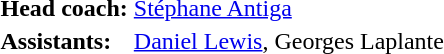<table>
<tr>
<td><strong>Head coach:</strong></td>
<td><a href='#'>Stéphane Antiga</a></td>
</tr>
<tr>
<td><strong>Assistants:</strong></td>
<td><a href='#'>Daniel Lewis</a>, Georges Laplante</td>
</tr>
</table>
